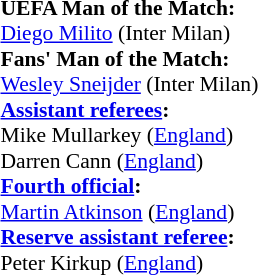<table width=100% style="font-size:90%">
<tr>
<td><br><strong>UEFA Man of the Match:</strong>
<br><a href='#'>Diego Milito</a> (Inter Milan)
<br><strong>Fans' Man of the Match:</strong>
<br><a href='#'>Wesley Sneijder</a> (Inter Milan)<br><strong><a href='#'>Assistant referees</a>:</strong>
<br>Mike Mullarkey (<a href='#'>England</a>)
<br>Darren Cann (<a href='#'>England</a>)
<br><strong><a href='#'>Fourth official</a>:</strong>
<br><a href='#'>Martin Atkinson</a> (<a href='#'>England</a>)
<br><strong><a href='#'>Reserve assistant referee</a>:</strong>
<br>Peter Kirkup (<a href='#'>England</a>)</td>
</tr>
</table>
